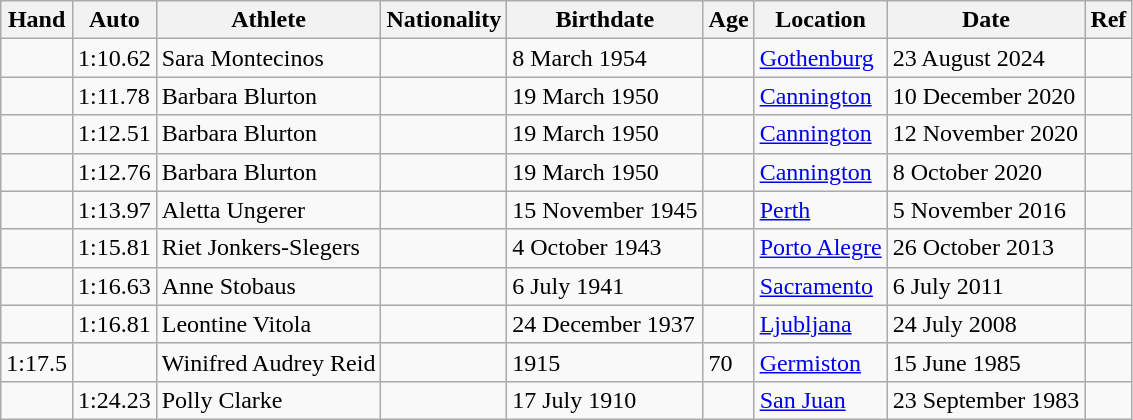<table class="wikitable">
<tr>
<th>Hand</th>
<th>Auto</th>
<th>Athlete</th>
<th>Nationality</th>
<th>Birthdate</th>
<th>Age</th>
<th>Location</th>
<th>Date</th>
<th>Ref</th>
</tr>
<tr>
<td></td>
<td>1:10.62</td>
<td>Sara Montecinos</td>
<td></td>
<td>8 March 1954</td>
<td></td>
<td><a href='#'>Gothenburg</a></td>
<td>23 August 2024</td>
<td></td>
</tr>
<tr>
<td></td>
<td>1:11.78</td>
<td>Barbara Blurton</td>
<td></td>
<td>19 March 1950</td>
<td></td>
<td><a href='#'>Cannington</a></td>
<td>10 December 2020</td>
<td></td>
</tr>
<tr>
<td></td>
<td>1:12.51</td>
<td>Barbara Blurton</td>
<td></td>
<td>19 March 1950</td>
<td></td>
<td><a href='#'>Cannington</a></td>
<td>12 November 2020</td>
<td></td>
</tr>
<tr>
<td></td>
<td>1:12.76</td>
<td>Barbara Blurton</td>
<td></td>
<td>19 March 1950</td>
<td></td>
<td><a href='#'>Cannington</a></td>
<td>8 October 2020</td>
<td></td>
</tr>
<tr>
<td></td>
<td>1:13.97</td>
<td>Aletta Ungerer</td>
<td></td>
<td>15 November 1945</td>
<td></td>
<td><a href='#'>Perth</a></td>
<td>5 November 2016</td>
<td></td>
</tr>
<tr>
<td></td>
<td>1:15.81</td>
<td>Riet Jonkers-Slegers</td>
<td></td>
<td>4 October 1943</td>
<td></td>
<td><a href='#'>Porto Alegre</a></td>
<td>26 October 2013</td>
<td></td>
</tr>
<tr>
<td></td>
<td>1:16.63</td>
<td>Anne Stobaus</td>
<td></td>
<td>6 July 1941</td>
<td></td>
<td><a href='#'>Sacramento</a></td>
<td>6 July 2011</td>
<td></td>
</tr>
<tr>
<td></td>
<td>1:16.81</td>
<td>Leontine Vitola</td>
<td></td>
<td>24 December 1937</td>
<td></td>
<td><a href='#'>Ljubljana</a></td>
<td>24 July 2008</td>
<td></td>
</tr>
<tr>
<td>1:17.5</td>
<td></td>
<td>Winifred Audrey Reid</td>
<td></td>
<td>1915</td>
<td>70</td>
<td><a href='#'>Germiston</a></td>
<td>15 June 1985</td>
<td></td>
</tr>
<tr>
<td></td>
<td>1:24.23</td>
<td>Polly Clarke</td>
<td></td>
<td>17 July 1910</td>
<td></td>
<td><a href='#'>San Juan</a></td>
<td>23 September 1983</td>
<td></td>
</tr>
</table>
